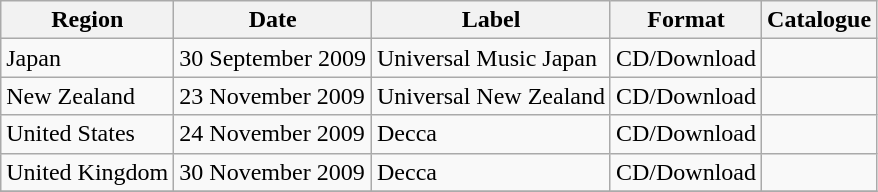<table class="wikitable">
<tr>
<th>Region</th>
<th>Date</th>
<th>Label</th>
<th>Format</th>
<th>Catalogue</th>
</tr>
<tr>
<td>Japan</td>
<td>30 September 2009</td>
<td>Universal Music Japan</td>
<td>CD/Download</td>
<td></td>
</tr>
<tr>
<td>New Zealand</td>
<td>23 November 2009</td>
<td>Universal New Zealand</td>
<td>CD/Download</td>
<td></td>
</tr>
<tr>
<td>United States</td>
<td>24 November 2009</td>
<td>Decca</td>
<td>CD/Download</td>
<td></td>
</tr>
<tr>
<td>United Kingdom</td>
<td>30 November 2009</td>
<td>Decca</td>
<td>CD/Download</td>
<td></td>
</tr>
<tr>
</tr>
</table>
